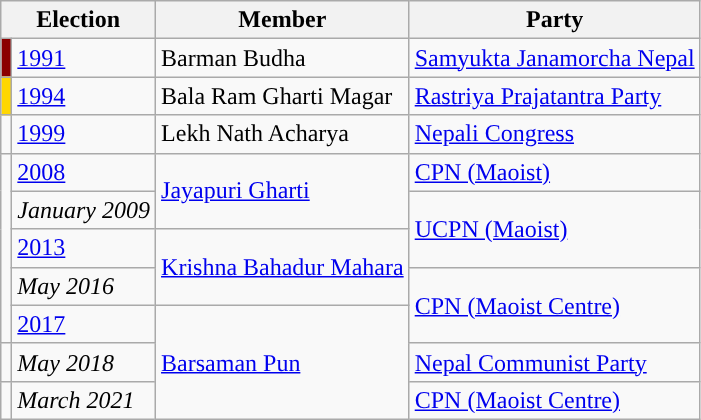<table class="wikitable">
<tr>
<th colspan="2">Election</th>
<th>Member</th>
<th>Party</th>
</tr>
<tr>
<td style="background-color:darkred"></td>
<td><a href='#'>1991</a></td>
<td>Barman Budha</td>
<td><a href='#'>Samyukta Janamorcha Nepal</a></td>
</tr>
<tr>
<td style="background-color:gold"></td>
<td><a href='#'>1994</a></td>
<td>Bala Ram Gharti Magar</td>
<td><a href='#'>Rastriya Prajatantra Party</a></td>
</tr>
<tr>
<td style="background-color:"></td>
<td><a href='#'>1999</a></td>
<td>Lekh Nath Acharya</td>
<td><a href='#'>Nepali Congress</a></td>
</tr>
<tr>
<td rowspan="5" style="background-color:"></td>
<td><a href='#'>2008</a></td>
<td rowspan="2"><a href='#'>Jayapuri Gharti</a></td>
<td><a href='#'>CPN (Maoist)</a></td>
</tr>
<tr>
<td><em>January 2009</em></td>
<td rowspan="2"><a href='#'>UCPN (Maoist)</a></td>
</tr>
<tr>
<td><a href='#'>2013</a></td>
<td rowspan="2"><a href='#'>Krishna Bahadur Mahara</a></td>
</tr>
<tr>
<td><em>May 2016</em></td>
<td rowspan="2"><a href='#'>CPN (Maoist Centre)</a></td>
</tr>
<tr>
<td><a href='#'>2017</a></td>
<td rowspan="3"><a href='#'>Barsaman Pun</a></td>
</tr>
<tr>
<td style="background-color:"></td>
<td><em>May 2018</em></td>
<td><a href='#'>Nepal Communist Party</a></td>
</tr>
<tr>
<td></td>
<td><em>March 2021</em></td>
<td><a href='#'>CPN (Maoist Centre)</a></td>
</tr>
</table>
